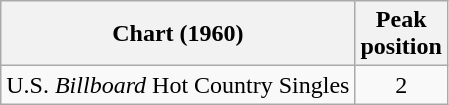<table class="wikitable sortable">
<tr>
<th>Chart (1960)</th>
<th>Peak<br>position</th>
</tr>
<tr>
<td>U.S. <em>Billboard</em> Hot Country Singles</td>
<td align="center">2</td>
</tr>
</table>
